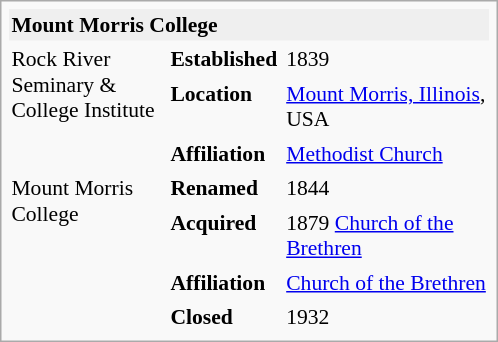<table class="infobox" cellpadding="2" cellspacing="2" style="font-size: 90%;">
<tr>
<th colspan="4"  style="text-align:left; background:#efefef;">Mount Morris College</th>
</tr>
<tr>
<td style="width:75pt;" rowspan="3">Rock River Seminary & College Institute</td>
<td><strong>Established</strong></td>
<td>1839</td>
</tr>
<tr>
<td><strong>Location</strong></td>
<td><a href='#'>Mount Morris, Illinois</a>, USA</td>
</tr>
<tr>
<td><strong>Affiliation</strong></td>
<td style="width:100pt;"><a href='#'>Methodist Church</a></td>
</tr>
<tr>
<td style="width:75pt;" rowspan="4">Mount Morris College</td>
<td><strong>Renamed</strong></td>
<td>1844</td>
</tr>
<tr>
<td><strong>Acquired</strong></td>
<td style="width:100pt;">1879 <a href='#'>Church of the Brethren</a></td>
</tr>
<tr>
<td><strong>Affiliation</strong></td>
<td style="width:100pt;"><a href='#'>Church of the Brethren</a></td>
</tr>
<tr>
<td><strong>Closed</strong></td>
<td>1932</td>
</tr>
</table>
